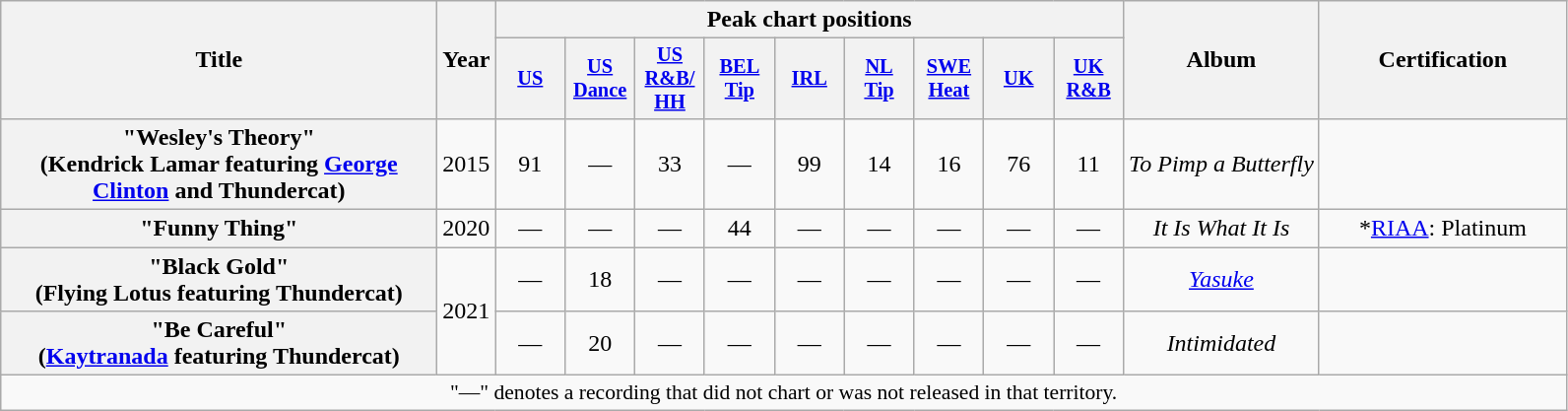<table class="wikitable plainrowheaders" style="text-align:center;">
<tr>
<th scope="col" rowspan="2" style="width:18em;">Title</th>
<th scope="col" rowspan="2">Year</th>
<th scope="col" colspan="9">Peak chart positions</th>
<th scope="col" rowspan="2">Album</th>
<th scope="col" rowspan="2" style="width:10em;">Certification</th>
</tr>
<tr>
<th scope="col" style="width:3em;font-size:85%;"><a href='#'>US</a><br></th>
<th scope="col" style="width:3em;font-size:85%;"><a href='#'>US Dance</a><br></th>
<th scope="col" style="width:3em;font-size:85%;"><a href='#'>US R&B/<br>HH</a><br></th>
<th scope="col" style="width:3em;font-size:85%;"><a href='#'>BEL<br>Tip</a><br></th>
<th scope="col" style="width:3em;font-size:85%;"><a href='#'>IRL</a><br></th>
<th scope="col" style="width:3em;font-size:85%;"><a href='#'>NL<br>Tip</a><br></th>
<th scope="col" style="width:3em;font-size:85%;"><a href='#'>SWE<br>Heat</a><br></th>
<th scope="col" style="width:3em;font-size:85%;"><a href='#'>UK</a><br></th>
<th scope="col" style="width:3em;font-size:85%;"><a href='#'>UK<br>R&B</a><br></th>
</tr>
<tr>
<th scope="row">"Wesley's Theory"<br><span>(Kendrick Lamar featuring <a href='#'>George Clinton</a> and Thundercat)</span></th>
<td>2015</td>
<td>91</td>
<td>—</td>
<td>33</td>
<td>—</td>
<td>99</td>
<td>14</td>
<td>16</td>
<td>76</td>
<td>11</td>
<td><em>To Pimp a Butterfly</em></td>
<td></td>
</tr>
<tr>
<th scope="row">"Funny Thing"</th>
<td>2020</td>
<td>—</td>
<td>—</td>
<td>—</td>
<td>44</td>
<td>—</td>
<td>—</td>
<td>—</td>
<td>—</td>
<td>—</td>
<td><em>It Is What It Is</em></td>
<td>*<a href='#'>RIAA</a>: Platinum</td>
</tr>
<tr>
<th scope="row">"Black Gold"<br><span>(Flying Lotus featuring Thundercat)</span></th>
<td rowspan="2">2021</td>
<td>—</td>
<td>18</td>
<td>—</td>
<td>—</td>
<td>—</td>
<td>—</td>
<td>—</td>
<td>—</td>
<td>—</td>
<td><em><a href='#'>Yasuke</a></em></td>
<td></td>
</tr>
<tr>
<th scope="row">"Be Careful"<br><span>(<a href='#'>Kaytranada</a> featuring Thundercat)</span></th>
<td>—</td>
<td>20</td>
<td>—</td>
<td>—</td>
<td>—</td>
<td>—</td>
<td>—</td>
<td>—</td>
<td>—</td>
<td><em>Intimidated</em></td>
<td></td>
</tr>
<tr>
<td colspan="15" style="font-size:90%">"—" denotes a recording that did not chart or was not released in that territory.</td>
</tr>
</table>
